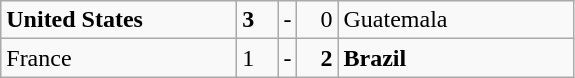<table class="wikitable">
<tr>
<td width=150> <strong>United States</strong></td>
<td style="width:20px; text-align:left;"><strong>3</strong></td>
<td>-</td>
<td style="width:20px; text-align:right;">0</td>
<td width=150> Guatemala</td>
</tr>
<tr>
<td> France</td>
<td style="text-align:left;">1</td>
<td>-</td>
<td style="text-align:right;"><strong>2</strong></td>
<td> <strong>Brazil</strong></td>
</tr>
</table>
